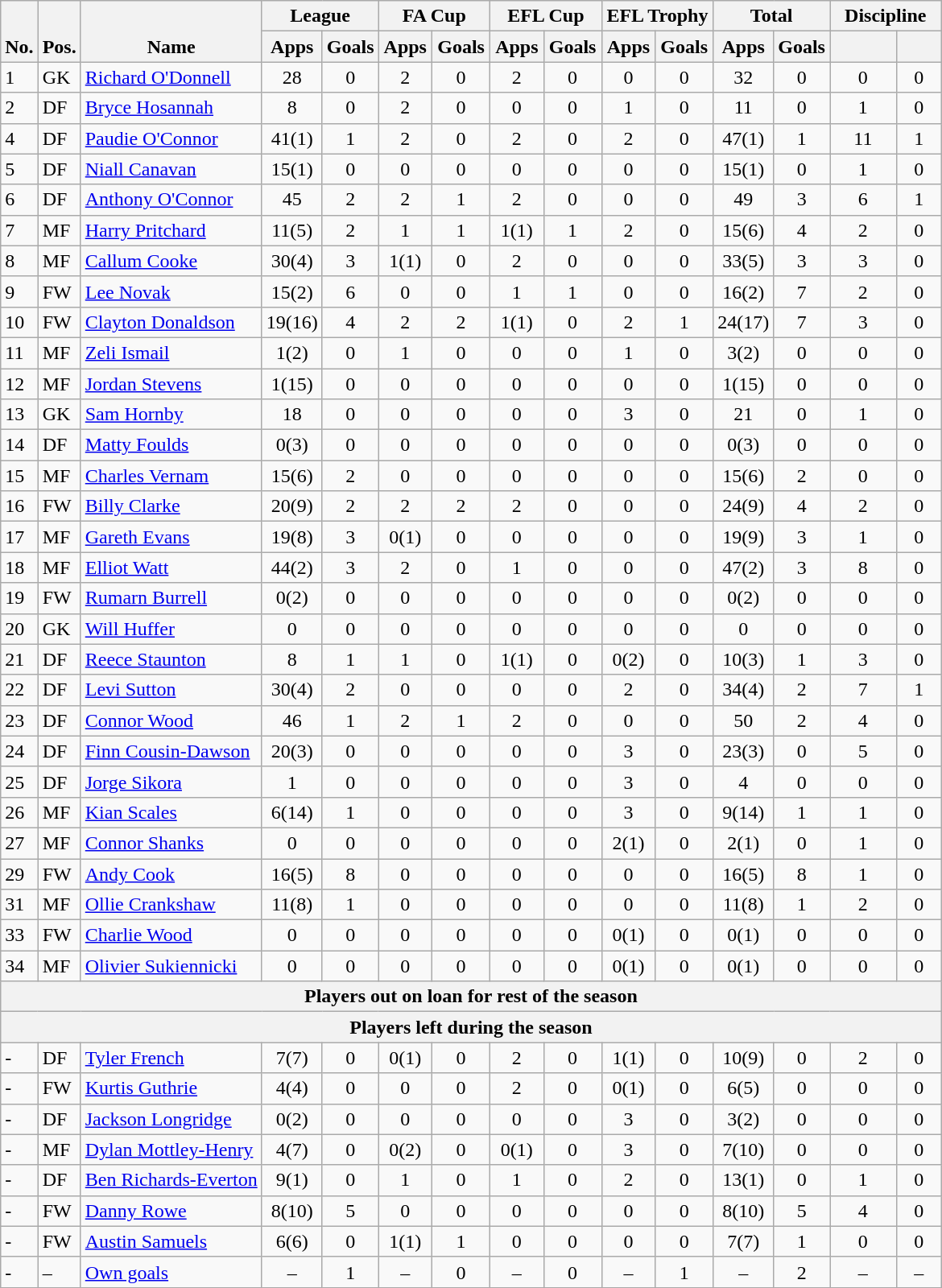<table class="wikitable" style="text-align:center">
<tr>
<th rowspan="2" style="vertical-align:bottom;">No.</th>
<th rowspan="2" style="vertical-align:bottom;">Pos.</th>
<th rowspan="2" style="vertical-align:bottom;">Name</th>
<th colspan="2" style="width:85px;">League</th>
<th colspan="2" style="width:85px;">FA Cup</th>
<th colspan="2" style="width:85px;">EFL Cup</th>
<th colspan="2" style="width:85px;">EFL Trophy</th>
<th colspan="2" style="width:85px;">Total </th>
<th colspan="2" style="width:85px;">Discipline </th>
</tr>
<tr>
<th>Apps</th>
<th>Goals</th>
<th>Apps</th>
<th>Goals</th>
<th>Apps</th>
<th>Goals</th>
<th>Apps</th>
<th>Goals</th>
<th>Apps</th>
<th>Goals</th>
<th></th>
<th></th>
</tr>
<tr>
<td align="left">1</td>
<td align="left">GK</td>
<td align="left"> <a href='#'>Richard O'Donnell</a></td>
<td>28</td>
<td>0</td>
<td>2</td>
<td>0</td>
<td>2</td>
<td>0</td>
<td>0</td>
<td>0</td>
<td>32</td>
<td>0</td>
<td>0</td>
<td>0</td>
</tr>
<tr>
<td align="left">2</td>
<td align="left">DF</td>
<td align="left"> <a href='#'>Bryce Hosannah</a></td>
<td>8</td>
<td>0</td>
<td>2</td>
<td>0</td>
<td>0</td>
<td>0</td>
<td>1</td>
<td>0</td>
<td>11</td>
<td>0</td>
<td>1</td>
<td>0</td>
</tr>
<tr>
<td align="left">4</td>
<td align="left">DF</td>
<td align="left"> <a href='#'>Paudie O'Connor</a></td>
<td>41(1)</td>
<td>1</td>
<td>2</td>
<td>0</td>
<td>2</td>
<td>0</td>
<td>2</td>
<td>0</td>
<td>47(1)</td>
<td>1</td>
<td>11</td>
<td>1</td>
</tr>
<tr>
<td align="left">5</td>
<td align="left">DF</td>
<td align="left"> <a href='#'>Niall Canavan</a></td>
<td>15(1)</td>
<td>0</td>
<td>0</td>
<td>0</td>
<td>0</td>
<td>0</td>
<td>0</td>
<td>0</td>
<td>15(1)</td>
<td>0</td>
<td>1</td>
<td>0</td>
</tr>
<tr>
<td align="left">6</td>
<td align="left">DF</td>
<td align="left"> <a href='#'>Anthony O'Connor</a></td>
<td>45</td>
<td>2</td>
<td>2</td>
<td>1</td>
<td>2</td>
<td>0</td>
<td>0</td>
<td>0</td>
<td>49</td>
<td>3</td>
<td>6</td>
<td>1</td>
</tr>
<tr>
<td align="left">7</td>
<td align="left">MF</td>
<td align="left"> <a href='#'>Harry Pritchard</a></td>
<td>11(5)</td>
<td>2</td>
<td>1</td>
<td>1</td>
<td>1(1)</td>
<td>1</td>
<td>2</td>
<td>0</td>
<td>15(6)</td>
<td>4</td>
<td>2</td>
<td>0</td>
</tr>
<tr>
<td align="left">8</td>
<td align="left">MF</td>
<td align="left"> <a href='#'>Callum Cooke</a></td>
<td>30(4)</td>
<td>3</td>
<td>1(1)</td>
<td>0</td>
<td>2</td>
<td>0</td>
<td>0</td>
<td>0</td>
<td>33(5)</td>
<td>3</td>
<td>3</td>
<td>0</td>
</tr>
<tr>
<td align="left">9</td>
<td align="left">FW</td>
<td align="left"> <a href='#'>Lee Novak</a></td>
<td>15(2)</td>
<td>6</td>
<td>0</td>
<td>0</td>
<td>1</td>
<td>1</td>
<td>0</td>
<td>0</td>
<td>16(2)</td>
<td>7</td>
<td>2</td>
<td>0</td>
</tr>
<tr>
<td align="left">10</td>
<td align="left">FW</td>
<td align="left"> <a href='#'>Clayton Donaldson</a></td>
<td>19(16)</td>
<td>4</td>
<td>2</td>
<td>2</td>
<td>1(1)</td>
<td>0</td>
<td>2</td>
<td>1</td>
<td>24(17)</td>
<td>7</td>
<td>3</td>
<td>0</td>
</tr>
<tr>
<td align="left">11</td>
<td align="left">MF</td>
<td align="left"> <a href='#'>Zeli Ismail</a></td>
<td>1(2)</td>
<td>0</td>
<td>1</td>
<td>0</td>
<td>0</td>
<td>0</td>
<td>1</td>
<td>0</td>
<td>3(2)</td>
<td>0</td>
<td>0</td>
<td>0</td>
</tr>
<tr>
<td align="left">12</td>
<td align="left">MF</td>
<td align="left"> <a href='#'>Jordan Stevens</a></td>
<td>1(15)</td>
<td>0</td>
<td>0</td>
<td>0</td>
<td>0</td>
<td>0</td>
<td>0</td>
<td>0</td>
<td>1(15)</td>
<td>0</td>
<td>0</td>
<td>0</td>
</tr>
<tr>
<td align="left">13</td>
<td align="left">GK</td>
<td align="left"> <a href='#'>Sam Hornby</a></td>
<td>18</td>
<td>0</td>
<td>0</td>
<td>0</td>
<td>0</td>
<td>0</td>
<td>3</td>
<td>0</td>
<td>21</td>
<td>0</td>
<td>1</td>
<td>0</td>
</tr>
<tr>
<td align="left">14</td>
<td align="left">DF</td>
<td align="left"> <a href='#'>Matty Foulds</a></td>
<td>0(3)</td>
<td>0</td>
<td>0</td>
<td>0</td>
<td>0</td>
<td>0</td>
<td>0</td>
<td>0</td>
<td>0(3)</td>
<td>0</td>
<td>0</td>
<td>0</td>
</tr>
<tr>
<td align="left">15</td>
<td align="left">MF</td>
<td align="left"> <a href='#'>Charles Vernam</a></td>
<td>15(6)</td>
<td>2</td>
<td>0</td>
<td>0</td>
<td>0</td>
<td>0</td>
<td>0</td>
<td>0</td>
<td>15(6)</td>
<td>2</td>
<td>0</td>
<td>0</td>
</tr>
<tr>
<td align="left">16</td>
<td align="left">FW</td>
<td align="left"> <a href='#'>Billy Clarke</a></td>
<td>20(9)</td>
<td>2</td>
<td>2</td>
<td>2</td>
<td>2</td>
<td>0</td>
<td>0</td>
<td>0</td>
<td>24(9)</td>
<td>4</td>
<td>2</td>
<td>0</td>
</tr>
<tr>
<td align="left">17</td>
<td align="left">MF</td>
<td align="left"> <a href='#'>Gareth Evans</a></td>
<td>19(8)</td>
<td>3</td>
<td>0(1)</td>
<td>0</td>
<td>0</td>
<td>0</td>
<td>0</td>
<td>0</td>
<td>19(9)</td>
<td>3</td>
<td>1</td>
<td>0</td>
</tr>
<tr>
<td align="left">18</td>
<td align="left">MF</td>
<td align="left"> <a href='#'>Elliot Watt</a></td>
<td>44(2)</td>
<td>3</td>
<td>2</td>
<td>0</td>
<td>1</td>
<td>0</td>
<td>0</td>
<td>0</td>
<td>47(2)</td>
<td>3</td>
<td>8</td>
<td>0</td>
</tr>
<tr>
<td align="left">19</td>
<td align="left">FW</td>
<td align="left"> <a href='#'>Rumarn Burrell</a></td>
<td>0(2)</td>
<td>0</td>
<td>0</td>
<td>0</td>
<td>0</td>
<td>0</td>
<td>0</td>
<td>0</td>
<td>0(2)</td>
<td>0</td>
<td>0</td>
<td>0</td>
</tr>
<tr>
<td align="left">20</td>
<td align="left">GK</td>
<td align="left"> <a href='#'>Will Huffer</a></td>
<td>0</td>
<td>0</td>
<td>0</td>
<td>0</td>
<td>0</td>
<td>0</td>
<td>0</td>
<td>0</td>
<td>0</td>
<td>0</td>
<td>0</td>
<td>0</td>
</tr>
<tr>
<td align="left">21</td>
<td align="left">DF</td>
<td align="left"> <a href='#'>Reece Staunton</a></td>
<td>8</td>
<td>1</td>
<td>1</td>
<td>0</td>
<td>1(1)</td>
<td>0</td>
<td>0(2)</td>
<td>0</td>
<td>10(3)</td>
<td>1</td>
<td>3</td>
<td>0</td>
</tr>
<tr>
<td align="left">22</td>
<td align="left">DF</td>
<td align="left"> <a href='#'>Levi Sutton</a></td>
<td>30(4)</td>
<td>2</td>
<td>0</td>
<td>0</td>
<td>0</td>
<td>0</td>
<td>2</td>
<td>0</td>
<td>34(4)</td>
<td>2</td>
<td>7</td>
<td>1</td>
</tr>
<tr>
<td align="left">23</td>
<td align="left">DF</td>
<td align="left"> <a href='#'>Connor Wood</a></td>
<td>46</td>
<td>1</td>
<td>2</td>
<td>1</td>
<td>2</td>
<td>0</td>
<td>0</td>
<td>0</td>
<td>50</td>
<td>2</td>
<td>4</td>
<td>0</td>
</tr>
<tr>
<td align="left">24</td>
<td align="left">DF</td>
<td align="left"> <a href='#'>Finn Cousin-Dawson</a></td>
<td>20(3)</td>
<td>0</td>
<td>0</td>
<td>0</td>
<td>0</td>
<td>0</td>
<td>3</td>
<td>0</td>
<td>23(3)</td>
<td>0</td>
<td>5</td>
<td>0</td>
</tr>
<tr>
<td align="left">25</td>
<td align="left">DF</td>
<td align="left"> <a href='#'>Jorge Sikora</a></td>
<td>1</td>
<td>0</td>
<td>0</td>
<td>0</td>
<td>0</td>
<td>0</td>
<td>3</td>
<td>0</td>
<td>4</td>
<td>0</td>
<td>0</td>
<td>0</td>
</tr>
<tr>
<td align="left">26</td>
<td align="left">MF</td>
<td align="left"> <a href='#'>Kian Scales</a></td>
<td>6(14)</td>
<td>1</td>
<td>0</td>
<td>0</td>
<td>0</td>
<td>0</td>
<td>3</td>
<td>0</td>
<td>9(14)</td>
<td>1</td>
<td>1</td>
<td>0</td>
</tr>
<tr>
<td align="left">27</td>
<td align="left">MF</td>
<td align="left"> <a href='#'>Connor Shanks</a></td>
<td>0</td>
<td>0</td>
<td>0</td>
<td>0</td>
<td>0</td>
<td>0</td>
<td>2(1)</td>
<td>0</td>
<td>2(1)</td>
<td>0</td>
<td>1</td>
<td>0</td>
</tr>
<tr>
<td align="left">29</td>
<td align="left">FW</td>
<td align="left"> <a href='#'>Andy Cook</a></td>
<td>16(5)</td>
<td>8</td>
<td>0</td>
<td>0</td>
<td>0</td>
<td>0</td>
<td>0</td>
<td>0</td>
<td>16(5)</td>
<td>8</td>
<td>1</td>
<td>0</td>
</tr>
<tr>
<td align="left">31</td>
<td align="left">MF</td>
<td align="left"> <a href='#'>Ollie Crankshaw</a></td>
<td>11(8)</td>
<td>1</td>
<td>0</td>
<td>0</td>
<td>0</td>
<td>0</td>
<td>0</td>
<td>0</td>
<td>11(8)</td>
<td>1</td>
<td>2</td>
<td>0</td>
</tr>
<tr>
<td align="left">33</td>
<td align="left">FW</td>
<td align="left"> <a href='#'>Charlie Wood</a></td>
<td>0</td>
<td>0</td>
<td>0</td>
<td>0</td>
<td>0</td>
<td>0</td>
<td>0(1)</td>
<td>0</td>
<td>0(1)</td>
<td>0</td>
<td>0</td>
<td>0</td>
</tr>
<tr>
<td align="left">34</td>
<td align="left">MF</td>
<td align="left"> <a href='#'>Olivier Sukiennicki</a></td>
<td>0</td>
<td>0</td>
<td>0</td>
<td>0</td>
<td>0</td>
<td>0</td>
<td>0(1)</td>
<td>0</td>
<td>0(1)</td>
<td>0</td>
<td>0</td>
<td>0</td>
</tr>
<tr>
<th colspan="15">Players out on loan for rest of the season</th>
</tr>
<tr>
<th colspan="15">Players left during the season</th>
</tr>
<tr>
<td align="left">-</td>
<td align="left">DF</td>
<td align="left"> <a href='#'>Tyler French</a></td>
<td>7(7)</td>
<td>0</td>
<td>0(1)</td>
<td>0</td>
<td>2</td>
<td>0</td>
<td>1(1)</td>
<td>0</td>
<td>10(9)</td>
<td>0</td>
<td>2</td>
<td>0</td>
</tr>
<tr>
<td align="left">-</td>
<td align="left">FW</td>
<td align="left"> <a href='#'>Kurtis Guthrie</a></td>
<td>4(4)</td>
<td>0</td>
<td>0</td>
<td>0</td>
<td>2</td>
<td>0</td>
<td>0(1)</td>
<td>0</td>
<td>6(5)</td>
<td>0</td>
<td>0</td>
<td>0</td>
</tr>
<tr>
<td align="left">-</td>
<td align="left">DF</td>
<td align="left"> <a href='#'>Jackson Longridge</a></td>
<td>0(2)</td>
<td>0</td>
<td>0</td>
<td>0</td>
<td>0</td>
<td>0</td>
<td>3</td>
<td>0</td>
<td>3(2)</td>
<td>0</td>
<td>0</td>
<td>0</td>
</tr>
<tr>
<td align="left">-</td>
<td align="left">MF</td>
<td align="left"> <a href='#'>Dylan Mottley-Henry</a></td>
<td>4(7)</td>
<td>0</td>
<td>0(2)</td>
<td>0</td>
<td>0(1)</td>
<td>0</td>
<td>3</td>
<td>0</td>
<td>7(10)</td>
<td>0</td>
<td>0</td>
<td>0</td>
</tr>
<tr>
<td align="left">-</td>
<td align="left">DF</td>
<td align="left"> <a href='#'>Ben Richards-Everton</a></td>
<td>9(1)</td>
<td>0</td>
<td>1</td>
<td>0</td>
<td>1</td>
<td>0</td>
<td>2</td>
<td>0</td>
<td>13(1)</td>
<td>0</td>
<td>1</td>
<td>0</td>
</tr>
<tr>
<td align="left">-</td>
<td align="left">FW</td>
<td align="left"> <a href='#'>Danny Rowe</a></td>
<td>8(10)</td>
<td>5</td>
<td>0</td>
<td>0</td>
<td>0</td>
<td>0</td>
<td>0</td>
<td>0</td>
<td>8(10)</td>
<td>5</td>
<td>4</td>
<td>0</td>
</tr>
<tr>
<td align="left">-</td>
<td align="left">FW</td>
<td align="left"> <a href='#'>Austin Samuels</a></td>
<td>6(6)</td>
<td>0</td>
<td>1(1)</td>
<td>1</td>
<td>0</td>
<td>0</td>
<td>0</td>
<td>0</td>
<td>7(7)</td>
<td>1</td>
<td>0</td>
<td>0</td>
</tr>
<tr>
<td align="left">-</td>
<td align="left">–</td>
<td align="left"><a href='#'>Own goals</a></td>
<td>–</td>
<td>1</td>
<td>–</td>
<td>0</td>
<td>–</td>
<td>0</td>
<td>–</td>
<td>1</td>
<td>–</td>
<td>2</td>
<td>–</td>
<td>–</td>
</tr>
<tr>
</tr>
</table>
